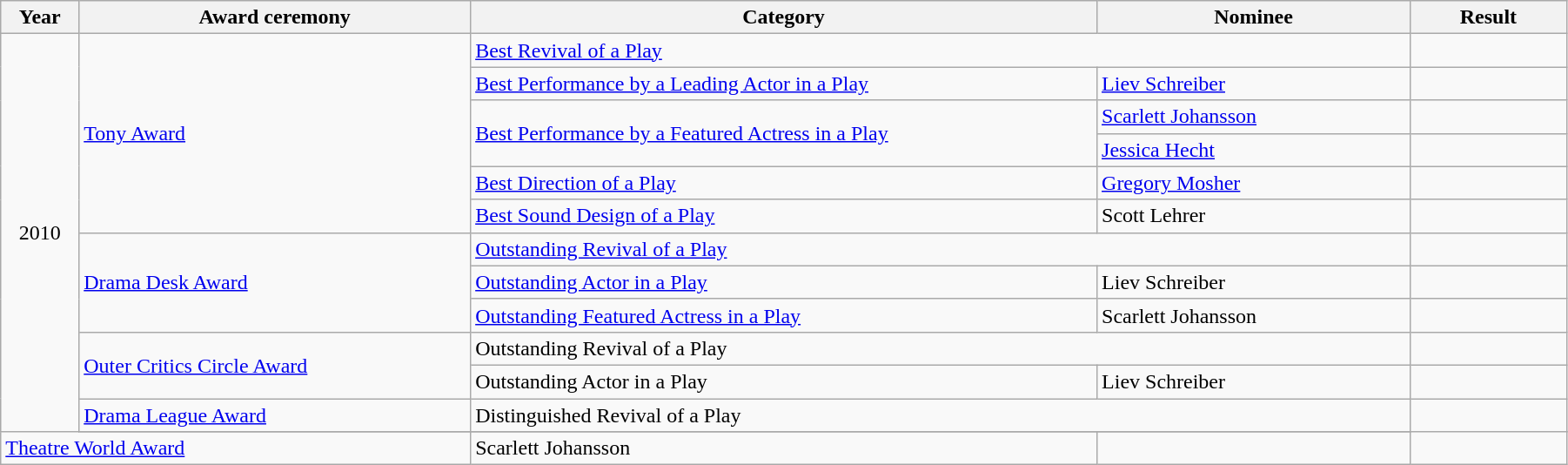<table class="wikitable" width="95%">
<tr>
<th width="5%">Year</th>
<th width="25%">Award ceremony</th>
<th width="40%">Category</th>
<th width="20%">Nominee</th>
<th width="10%">Result</th>
</tr>
<tr>
<td rowspan="13" align="center">2010</td>
<td rowspan="6"><a href='#'>Tony Award</a></td>
<td colspan="2"><a href='#'>Best Revival of a Play</a></td>
<td></td>
</tr>
<tr>
<td><a href='#'>Best Performance by a Leading Actor in a Play</a></td>
<td><a href='#'>Liev Schreiber</a></td>
<td></td>
</tr>
<tr>
<td rowspan="2"><a href='#'>Best Performance by a Featured Actress in a Play</a></td>
<td><a href='#'>Scarlett Johansson</a></td>
<td></td>
</tr>
<tr>
<td><a href='#'>Jessica Hecht</a></td>
<td></td>
</tr>
<tr>
<td><a href='#'>Best Direction of a Play</a></td>
<td><a href='#'>Gregory Mosher</a></td>
<td></td>
</tr>
<tr>
<td><a href='#'>Best Sound Design of a Play</a></td>
<td>Scott Lehrer</td>
<td></td>
</tr>
<tr>
<td rowspan="3"><a href='#'>Drama Desk Award</a></td>
<td colspan="2"><a href='#'>Outstanding Revival of a Play</a></td>
<td></td>
</tr>
<tr>
<td><a href='#'>Outstanding Actor in a Play</a></td>
<td>Liev Schreiber</td>
<td></td>
</tr>
<tr>
<td><a href='#'>Outstanding Featured Actress in a Play</a></td>
<td>Scarlett Johansson</td>
<td></td>
</tr>
<tr>
<td rowspan="2"><a href='#'>Outer Critics Circle Award</a></td>
<td colspan="2">Outstanding Revival of a Play</td>
<td></td>
</tr>
<tr>
<td>Outstanding Actor in a Play</td>
<td>Liev Schreiber</td>
<td></td>
</tr>
<tr>
<td><a href='#'>Drama League Award</a></td>
<td colspan="2">Distinguished Revival of a Play</td>
<td></td>
</tr>
<tr>
</tr>
<tr>
<td colspan="2"><a href='#'>Theatre World Award</a></td>
<td>Scarlett Johansson</td>
<td></td>
</tr>
</table>
